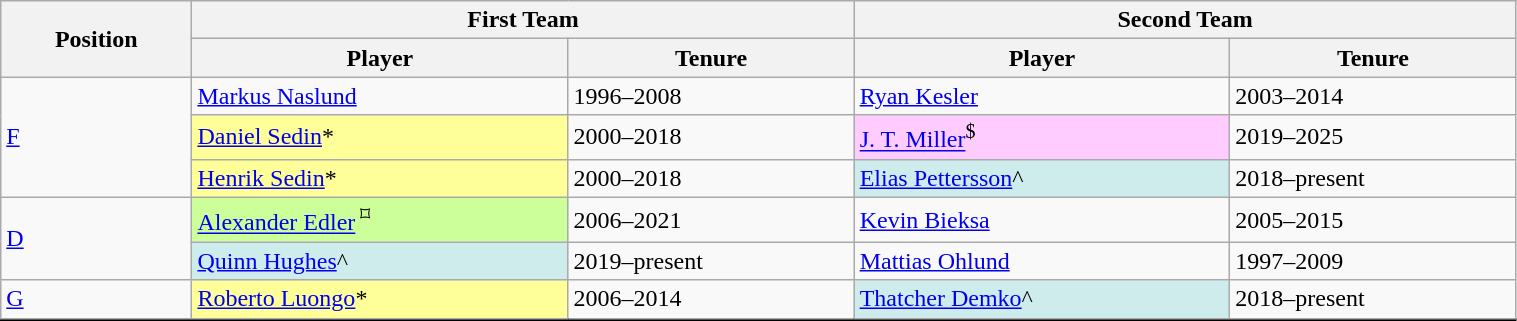<table class="wikitable" style="width:80%">
<tr>
<th rowspan=2>Position</th>
<th colspan=2>First Team</th>
<th colspan=2>Second Team</th>
</tr>
<tr>
<th>Player</th>
<th>Tenure</th>
<th>Player</th>
<th>Tenure</th>
</tr>
<tr>
<td rowspan="3"><a href='#'>F</a></td>
<td><a href='#'>Markus Naslund</a></td>
<td>1996–2008</td>
<td><a href='#'>Ryan Kesler</a></td>
<td>2003–2014</td>
</tr>
<tr>
<td bgcolor="#FFFF99"><a href='#'>Daniel Sedin</a>*</td>
<td>2000–2018</td>
<td bgcolor="#FFCCFF"><a href='#'>J. T. Miller</a><sup>$</sup></td>
<td>2019–2025</td>
</tr>
<tr>
<td bgcolor="#FFFF99"><a href='#'>Henrik Sedin</a>*</td>
<td>2000–2018</td>
<td bgcolor="#CFECEC"><a href='#'>Elias Pettersson</a>^</td>
<td>2018–present</td>
</tr>
<tr>
<td rowspan="2"><a href='#'>D</a></td>
<td bgcolor="#CCFF99"><a href='#'>Alexander Edler</a><sup> ⌑</sup></td>
<td>2006–2021</td>
<td><a href='#'>Kevin Bieksa</a></td>
<td>2005–2015</td>
</tr>
<tr>
<td bgcolor="#CFECEC"><a href='#'>Quinn Hughes</a>^</td>
<td>2019–present</td>
<td><a href='#'>Mattias Ohlund</a></td>
<td>1997–2009</td>
</tr>
<tr>
<td><a href='#'>G</a></td>
<td bgcolor="#FFFF99"><a href='#'>Roberto Luongo</a>*</td>
<td>2006–2014</td>
<td bgcolor="#CFECEC"><a href='#'>Thatcher Demko</a>^</td>
<td>2018–present</td>
</tr>
<tr style="border-top:2px solid black">
</tr>
</table>
